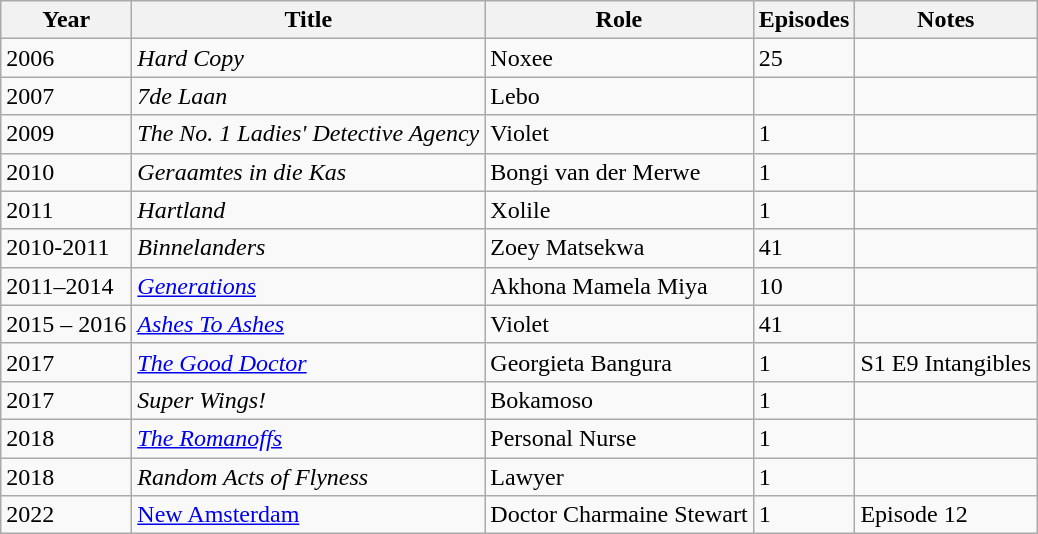<table class="wikitable">
<tr>
<th>Year</th>
<th>Title</th>
<th>Role</th>
<th>Episodes</th>
<th>Notes</th>
</tr>
<tr>
<td>2006</td>
<td><em>Hard Copy</em></td>
<td>Noxee</td>
<td>25</td>
<td></td>
</tr>
<tr>
<td>2007</td>
<td><em>7de Laan</em></td>
<td>Lebo</td>
<td></td>
<td></td>
</tr>
<tr>
<td>2009</td>
<td><em>The No. 1 Ladies' Detective Agency</em></td>
<td>Violet</td>
<td>1</td>
<td></td>
</tr>
<tr>
<td>2010</td>
<td><em>Geraamtes in die Kas</em></td>
<td>Bongi van der Merwe</td>
<td>1</td>
<td></td>
</tr>
<tr>
<td>2011</td>
<td><em>Hartland</em></td>
<td>Xolile</td>
<td>1</td>
<td></td>
</tr>
<tr>
<td>2010-2011</td>
<td><em>Binnelanders</em></td>
<td>Zoey Matsekwa</td>
<td>41</td>
<td></td>
</tr>
<tr>
<td>2011–2014</td>
<td><em><a href='#'>Generations</a></em></td>
<td>Akhona Mamela Miya</td>
<td>10</td>
<td></td>
</tr>
<tr>
<td>2015 – 2016</td>
<td><em><a href='#'>Ashes To Ashes</a></em></td>
<td>Violet</td>
<td>41</td>
<td></td>
</tr>
<tr>
<td>2017</td>
<td><em><a href='#'>The Good Doctor</a></em></td>
<td>Georgieta Bangura</td>
<td>1</td>
<td>S1 E9 Intangibles</td>
</tr>
<tr>
<td>2017</td>
<td><em>Super Wings!</em></td>
<td>Bokamoso</td>
<td>1</td>
<td></td>
</tr>
<tr>
<td>2018</td>
<td><em><a href='#'>The Romanoffs</a></em></td>
<td>Personal Nurse</td>
<td>1</td>
<td></td>
</tr>
<tr>
<td>2018</td>
<td><em>Random Acts of Flyness</em></td>
<td>Lawyer</td>
<td>1</td>
<td></td>
</tr>
<tr>
<td>2022</td>
<td><a href='#'>New Amsterdam</a></td>
<td>Doctor Charmaine Stewart</td>
<td>1</td>
<td>Episode 12</td>
</tr>
</table>
